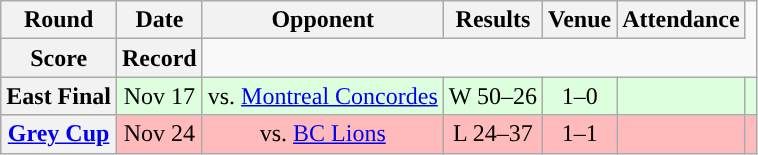<table class="wikitable" style="text-align:center">
<tr>
<th>Round</th>
<th>Date</th>
<th>Opponent</th>
<th>Results</th>
<th>Venue</th>
<th>Attendance</th>
</tr>
<tr>
<th>Score</th>
<th>Record</th>
</tr>
<tr style="background:#ddffdd">
<th>East Final</th>
<td>Nov 17</td>
<td>vs. <a href='#'>Montreal Concordes</a></td>
<td>W 50–26</td>
<td>1–0</td>
<td></td>
<td></td>
</tr>
<tr style="background:#ffbbbb">
<th><a href='#'>Grey Cup</a></th>
<td>Nov 24</td>
<td>vs. <a href='#'>BC Lions</a></td>
<td>L 24–37</td>
<td>1–1</td>
<td></td>
<td></td>
</tr>
</table>
